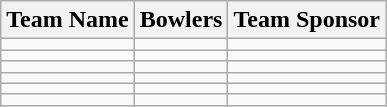<table class="wikitable">
<tr>
<th>Team Name</th>
<th>Bowlers</th>
<th>Team Sponsor</th>
</tr>
<tr>
<td></td>
<td></td>
<td></td>
</tr>
<tr>
<td></td>
<td></td>
<td></td>
</tr>
<tr>
<td></td>
<td></td>
<td></td>
</tr>
<tr>
<td></td>
<td></td>
<td></td>
</tr>
<tr>
<td></td>
<td></td>
<td></td>
</tr>
<tr>
<td></td>
<td></td>
<td></td>
</tr>
</table>
